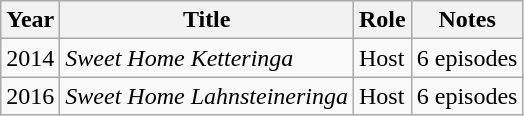<table class="wikitable">
<tr>
<th>Year</th>
<th>Title</th>
<th>Role</th>
<th>Notes</th>
</tr>
<tr>
<td>2014</td>
<td><em>Sweet Home Ketteringa</em></td>
<td>Host</td>
<td>6 episodes</td>
</tr>
<tr>
<td>2016</td>
<td><em>Sweet Home Lahnsteineringa</em></td>
<td>Host</td>
<td>6 episodes</td>
</tr>
</table>
